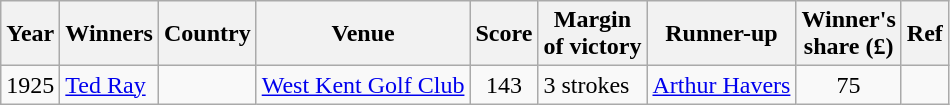<table class="wikitable">
<tr>
<th>Year</th>
<th>Winners</th>
<th>Country</th>
<th>Venue</th>
<th>Score</th>
<th>Margin<br>of victory</th>
<th>Runner-up</th>
<th>Winner's<br>share (£)</th>
<th>Ref</th>
</tr>
<tr>
<td>1925</td>
<td><a href='#'>Ted Ray</a></td>
<td></td>
<td><a href='#'>West Kent Golf Club</a></td>
<td align=center>143</td>
<td>3 strokes</td>
<td> <a href='#'>Arthur Havers</a></td>
<td align=center>75</td>
<td></td>
</tr>
</table>
